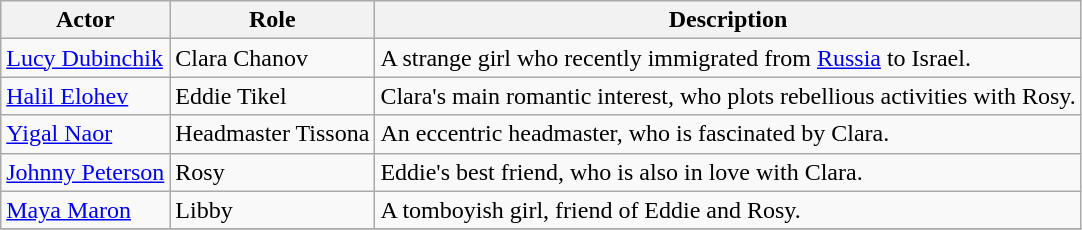<table class="wikitable">
<tr>
<th>Actor</th>
<th>Role</th>
<th>Description</th>
</tr>
<tr>
<td><a href='#'>Lucy Dubinchik</a></td>
<td>Clara Chanov</td>
<td>A strange girl who recently immigrated from <a href='#'>Russia</a> to Israel.</td>
</tr>
<tr>
<td><a href='#'>Halil Elohev</a></td>
<td>Eddie Tikel</td>
<td>Clara's main romantic interest, who plots rebellious activities with Rosy.</td>
</tr>
<tr>
<td><a href='#'>Yigal Naor</a></td>
<td>Headmaster Tissona</td>
<td>An eccentric headmaster, who is fascinated by Clara.</td>
</tr>
<tr>
<td><a href='#'>Johnny Peterson</a></td>
<td>Rosy</td>
<td>Eddie's best friend, who is also in love with Clara.</td>
</tr>
<tr>
<td><a href='#'>Maya Maron</a></td>
<td>Libby</td>
<td>A tomboyish girl, friend of Eddie and Rosy.</td>
</tr>
<tr>
</tr>
</table>
